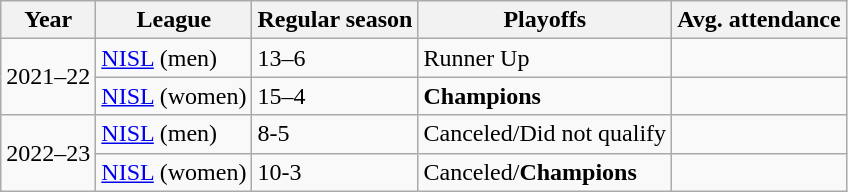<table class="wikitable">
<tr>
<th>Year</th>
<th>League</th>
<th>Regular season</th>
<th>Playoffs</th>
<th>Avg. attendance</th>
</tr>
<tr>
<td rowspan="2">2021–22</td>
<td><a href='#'>NISL</a> (men)</td>
<td>13–6</td>
<td>Runner Up</td>
<td></td>
</tr>
<tr>
<td><a href='#'>NISL</a> (women)</td>
<td>15–4</td>
<td><strong>Champions</strong></td>
<td></td>
</tr>
<tr>
<td rowspan="2">2022–23</td>
<td><a href='#'>NISL</a> (men)</td>
<td>8-5</td>
<td>Canceled/Did not qualify</td>
<td></td>
</tr>
<tr>
<td><a href='#'>NISL</a> (women)</td>
<td>10-3</td>
<td>Canceled/<strong>Champions</strong></td>
<td></td>
</tr>
</table>
